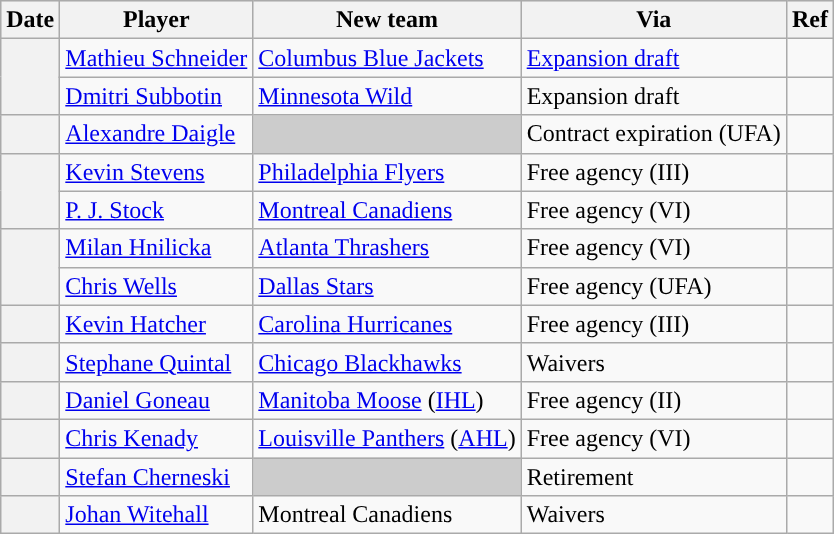<table class="wikitable plainrowheaders">
<tr style="background:#ddd; text-align:center;">
<th>Date</th>
<th>Player</th>
<th>New team</th>
<th>Via</th>
<th>Ref</th>
</tr>
<tr>
<th scope="row" rowspan=2></th>
<td><a href='#'>Mathieu Schneider</a></td>
<td><a href='#'>Columbus Blue Jackets</a></td>
<td><a href='#'>Expansion draft</a></td>
<td></td>
</tr>
<tr>
<td><a href='#'>Dmitri Subbotin</a></td>
<td><a href='#'>Minnesota Wild</a></td>
<td>Expansion draft</td>
<td></td>
</tr>
<tr>
<th scope="row"></th>
<td><a href='#'>Alexandre Daigle</a></td>
<td style="background:#ccc"></td>
<td>Contract expiration (UFA)</td>
<td></td>
</tr>
<tr>
<th scope="row" rowspan=2></th>
<td><a href='#'>Kevin Stevens</a></td>
<td><a href='#'>Philadelphia Flyers</a></td>
<td>Free agency (III)</td>
<td></td>
</tr>
<tr>
<td><a href='#'>P. J. Stock</a></td>
<td><a href='#'>Montreal Canadiens</a></td>
<td>Free agency (VI)</td>
<td></td>
</tr>
<tr>
<th scope="row" rowspan=2></th>
<td><a href='#'>Milan Hnilicka</a></td>
<td><a href='#'>Atlanta Thrashers</a></td>
<td>Free agency (VI)</td>
<td></td>
</tr>
<tr>
<td><a href='#'>Chris Wells</a></td>
<td><a href='#'>Dallas Stars</a></td>
<td>Free agency (UFA)</td>
<td></td>
</tr>
<tr>
<th scope="row"></th>
<td><a href='#'>Kevin Hatcher</a></td>
<td><a href='#'>Carolina Hurricanes</a></td>
<td>Free agency (III)</td>
<td></td>
</tr>
<tr>
<th scope="row"></th>
<td><a href='#'>Stephane Quintal</a></td>
<td><a href='#'>Chicago Blackhawks</a></td>
<td>Waivers</td>
<td></td>
</tr>
<tr>
<th scope="row"></th>
<td><a href='#'>Daniel Goneau</a></td>
<td><a href='#'>Manitoba Moose</a> (<a href='#'>IHL</a>)</td>
<td>Free agency (II)</td>
<td></td>
</tr>
<tr>
<th scope="row"></th>
<td><a href='#'>Chris Kenady</a></td>
<td><a href='#'>Louisville Panthers</a> (<a href='#'>AHL</a>)</td>
<td>Free agency (VI)</td>
<td></td>
</tr>
<tr>
<th scope="row"></th>
<td><a href='#'>Stefan Cherneski</a></td>
<td style="background:#ccc"></td>
<td>Retirement</td>
<td></td>
</tr>
<tr>
<th scope="row"></th>
<td><a href='#'>Johan Witehall</a></td>
<td>Montreal Canadiens</td>
<td>Waivers</td>
<td></td>
</tr>
</table>
